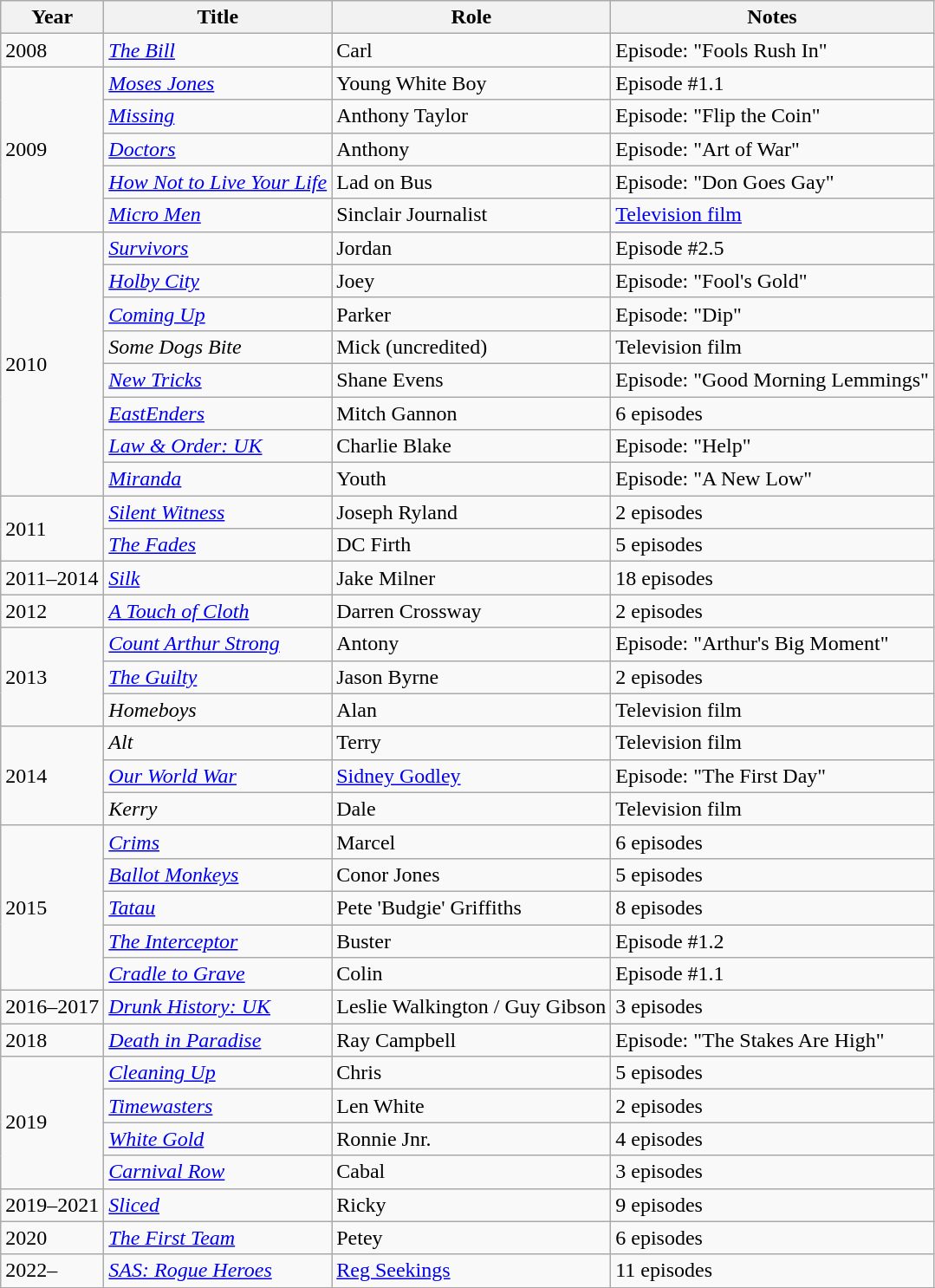<table class="wikitable sortable">
<tr>
<th>Year</th>
<th>Title</th>
<th>Role</th>
<th class="unsortable">Notes</th>
</tr>
<tr>
<td>2008</td>
<td><em><a href='#'>The Bill</a></em></td>
<td>Carl</td>
<td>Episode: "Fools Rush In"</td>
</tr>
<tr>
<td rowspan="5">2009</td>
<td><em><a href='#'>Moses Jones</a></em></td>
<td>Young White Boy</td>
<td>Episode #1.1</td>
</tr>
<tr>
<td><em><a href='#'>Missing</a></em></td>
<td>Anthony Taylor</td>
<td>Episode: "Flip the Coin"</td>
</tr>
<tr>
<td><em><a href='#'>Doctors</a></em></td>
<td>Anthony</td>
<td>Episode: "Art of War"</td>
</tr>
<tr>
<td><em><a href='#'>How Not to Live Your Life</a></em></td>
<td>Lad on Bus</td>
<td>Episode: "Don Goes Gay"</td>
</tr>
<tr>
<td><em><a href='#'>Micro Men</a></em></td>
<td>Sinclair Journalist</td>
<td><a href='#'>Television film</a></td>
</tr>
<tr>
<td rowspan="8">2010</td>
<td><em><a href='#'>Survivors</a></em></td>
<td>Jordan</td>
<td>Episode #2.5</td>
</tr>
<tr>
<td><em><a href='#'>Holby City</a></em></td>
<td>Joey</td>
<td>Episode: "Fool's Gold"</td>
</tr>
<tr>
<td><em><a href='#'>Coming Up</a></em></td>
<td>Parker</td>
<td>Episode: "Dip"</td>
</tr>
<tr>
<td><em>Some Dogs Bite</em></td>
<td>Mick (uncredited)</td>
<td>Television film</td>
</tr>
<tr>
<td><em><a href='#'>New Tricks</a></em></td>
<td>Shane Evens</td>
<td>Episode: "Good Morning Lemmings"</td>
</tr>
<tr>
<td><em><a href='#'>EastEnders</a></em></td>
<td>Mitch Gannon</td>
<td>6 episodes</td>
</tr>
<tr>
<td><em><a href='#'>Law & Order: UK</a></em></td>
<td>Charlie Blake</td>
<td>Episode: "Help"</td>
</tr>
<tr>
<td><em><a href='#'>Miranda</a></em></td>
<td>Youth</td>
<td>Episode: "A New Low"</td>
</tr>
<tr>
<td rowspan="2">2011</td>
<td><em><a href='#'>Silent Witness</a></em></td>
<td>Joseph Ryland</td>
<td>2 episodes</td>
</tr>
<tr>
<td><em><a href='#'>The Fades</a></em></td>
<td>DC Firth</td>
<td>5 episodes</td>
</tr>
<tr>
<td>2011–2014</td>
<td><em><a href='#'>Silk</a></em></td>
<td>Jake Milner</td>
<td>18 episodes</td>
</tr>
<tr>
<td>2012</td>
<td><em><a href='#'>A Touch of Cloth</a></em></td>
<td>Darren Crossway</td>
<td>2 episodes</td>
</tr>
<tr>
<td rowspan="3">2013</td>
<td><em><a href='#'>Count Arthur Strong</a></em></td>
<td>Antony</td>
<td>Episode: "Arthur's Big Moment"</td>
</tr>
<tr>
<td><em><a href='#'>The Guilty</a></em></td>
<td>Jason Byrne</td>
<td>2 episodes</td>
</tr>
<tr>
<td><em>Homeboys</em></td>
<td>Alan</td>
<td>Television film</td>
</tr>
<tr>
<td rowspan="3">2014</td>
<td><em>Alt</em></td>
<td>Terry</td>
<td>Television film</td>
</tr>
<tr>
<td><em><a href='#'>Our World War</a></em></td>
<td><a href='#'>Sidney Godley</a></td>
<td>Episode: "The First Day"</td>
</tr>
<tr>
<td><em>Kerry</em></td>
<td>Dale</td>
<td>Television film</td>
</tr>
<tr>
<td rowspan="5">2015</td>
<td><em><a href='#'>Crims</a></em></td>
<td>Marcel</td>
<td>6 episodes</td>
</tr>
<tr>
<td><em><a href='#'>Ballot Monkeys</a></em></td>
<td>Conor Jones</td>
<td>5 episodes</td>
</tr>
<tr>
<td><em><a href='#'>Tatau</a></em></td>
<td>Pete 'Budgie' Griffiths</td>
<td>8 episodes</td>
</tr>
<tr>
<td><em><a href='#'>The Interceptor</a></em></td>
<td>Buster</td>
<td>Episode #1.2</td>
</tr>
<tr>
<td><em><a href='#'>Cradle to Grave</a></em></td>
<td>Colin</td>
<td>Episode #1.1</td>
</tr>
<tr>
<td>2016–2017</td>
<td><em><a href='#'>Drunk History: UK</a></em></td>
<td>Leslie Walkington / Guy Gibson</td>
<td>3 episodes</td>
</tr>
<tr>
<td>2018</td>
<td><em><a href='#'>Death in Paradise</a></em></td>
<td>Ray Campbell</td>
<td>Episode: "The Stakes Are High"</td>
</tr>
<tr>
<td rowspan="4">2019</td>
<td><em><a href='#'>Cleaning Up</a></em></td>
<td>Chris</td>
<td>5 episodes</td>
</tr>
<tr>
<td><em><a href='#'>Timewasters</a></em></td>
<td>Len White</td>
<td>2 episodes</td>
</tr>
<tr>
<td><em><a href='#'>White Gold</a></em></td>
<td>Ronnie Jnr.</td>
<td>4 episodes</td>
</tr>
<tr>
<td><em><a href='#'>Carnival Row</a></em></td>
<td>Cabal</td>
<td>3 episodes</td>
</tr>
<tr>
<td>2019–2021</td>
<td><em><a href='#'>Sliced</a></em></td>
<td>Ricky</td>
<td>9 episodes</td>
</tr>
<tr>
<td>2020</td>
<td><em><a href='#'>The First Team</a></em></td>
<td>Petey</td>
<td>6 episodes</td>
</tr>
<tr>
<td>2022–</td>
<td><em><a href='#'>SAS: Rogue Heroes</a></em></td>
<td><a href='#'>Reg Seekings</a></td>
<td>11 episodes</td>
</tr>
<tr>
</tr>
</table>
